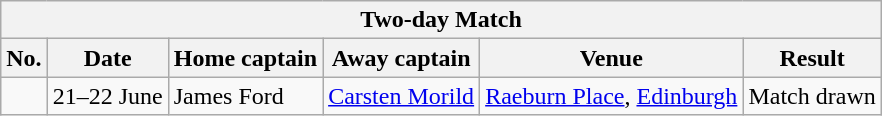<table class="wikitable">
<tr>
<th colspan="9">Two-day Match</th>
</tr>
<tr>
<th>No.</th>
<th>Date</th>
<th>Home captain</th>
<th>Away captain</th>
<th>Venue</th>
<th>Result</th>
</tr>
<tr>
<td></td>
<td>21–22 June</td>
<td>James Ford</td>
<td><a href='#'>Carsten Morild</a></td>
<td><a href='#'>Raeburn Place</a>, <a href='#'>Edinburgh</a></td>
<td>Match drawn</td>
</tr>
</table>
